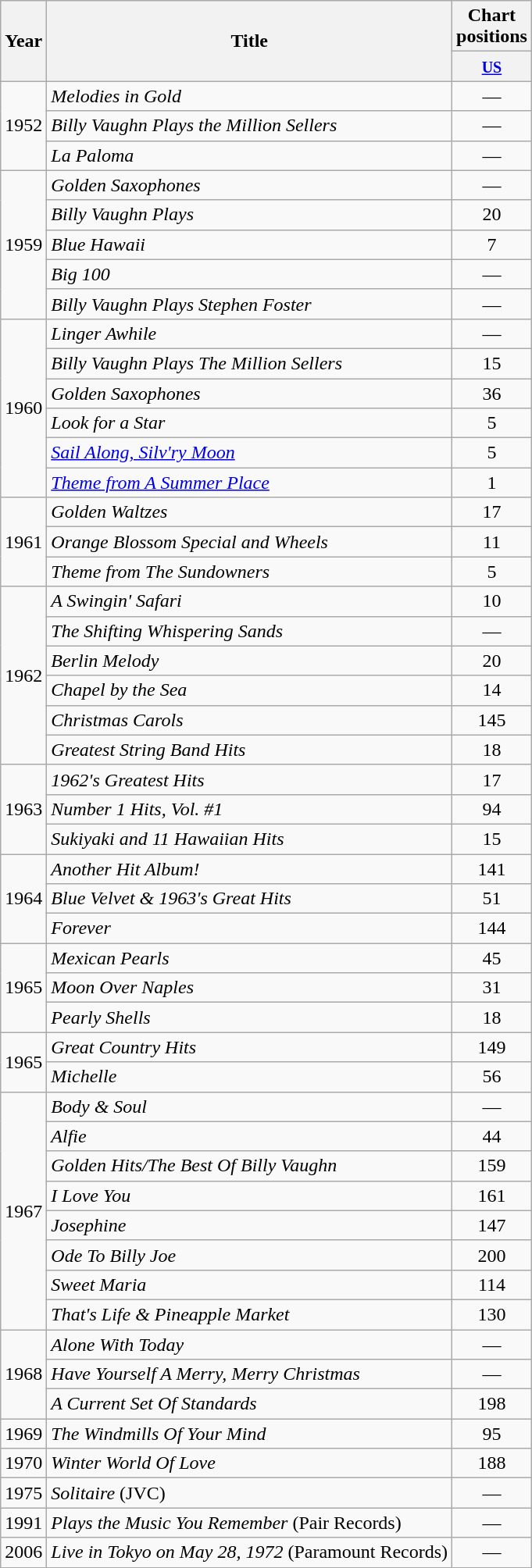<table class="wikitable">
<tr>
<th rowspan="2">Year</th>
<th rowspan="2">Title</th>
<th colspan="1">Chart positions</th>
</tr>
<tr>
<th width="45"><small><a href='#'>US</a></small></th>
</tr>
<tr>
<td rowspan="3">1952</td>
<td><em>Melodies in Gold</em></td>
<td align="center">—</td>
</tr>
<tr>
<td><em>Billy Vaughn Plays the Million Sellers</em></td>
<td align="center">—</td>
</tr>
<tr>
<td><em>La Paloma</em></td>
<td align="center">—</td>
</tr>
<tr>
<td rowspan="5">1959</td>
<td><em>Golden Saxophones</em></td>
<td align="center">—</td>
</tr>
<tr>
<td><em>Billy Vaughn Plays</em></td>
<td align="center">20</td>
</tr>
<tr>
<td><em>Blue Hawaii</em></td>
<td align="center">7</td>
</tr>
<tr>
<td><em>Big 100</em></td>
<td align="center">—</td>
</tr>
<tr>
<td><em>Billy Vaughn Plays Stephen Foster</em></td>
<td align="center">—</td>
</tr>
<tr>
<td rowspan="6">1960</td>
<td><em>Linger Awhile</em></td>
<td align="center">—</td>
</tr>
<tr>
<td><em>Billy Vaughn Plays The Million Sellers</em></td>
<td align="center">15</td>
</tr>
<tr>
<td><em>Golden Saxophones</em></td>
<td align="center">36</td>
</tr>
<tr>
<td><em>Look for a Star</em></td>
<td align="center">5</td>
</tr>
<tr>
<td><em><a href='#'>Sail Along, Silv'ry Moon</a></em></td>
<td align="center">5</td>
</tr>
<tr>
<td><a href='#'><em>Theme from A Summer Place</em></a></td>
<td align="center">1</td>
</tr>
<tr>
<td rowspan="3">1961</td>
<td><em>Golden Waltzes</em></td>
<td align="center">17</td>
</tr>
<tr>
<td><em>Orange Blossom Special and Wheels</em></td>
<td align="center">11</td>
</tr>
<tr>
<td><em>Theme from The Sundowners</em></td>
<td align="center">5</td>
</tr>
<tr>
<td rowspan="6">1962</td>
<td><em>A Swingin' Safari</em></td>
<td align="center">10</td>
</tr>
<tr>
<td><em>The Shifting Whispering Sands</em></td>
<td align="center">—</td>
</tr>
<tr>
<td><em>Berlin Melody</em></td>
<td align="center">20</td>
</tr>
<tr>
<td><em>Chapel by the Sea</em></td>
<td align="center">14</td>
</tr>
<tr>
<td><em>Christmas Carols</em></td>
<td align="center">145</td>
</tr>
<tr>
<td><em>Greatest String Band Hits</em></td>
<td align="center">18</td>
</tr>
<tr>
<td rowspan="3">1963</td>
<td><em>1962's Greatest Hits</em></td>
<td align="center">17</td>
</tr>
<tr>
<td><em>Number 1 Hits, Vol. #1</em></td>
<td align="center">94</td>
</tr>
<tr>
<td><em>Sukiyaki and 11 Hawaiian Hits</em></td>
<td align="center">15</td>
</tr>
<tr>
<td rowspan="3">1964</td>
<td><em>Another Hit Album!</em></td>
<td align="center">141</td>
</tr>
<tr>
<td><em>Blue Velvet & 1963's Great Hits</em></td>
<td align="center">51</td>
</tr>
<tr>
<td><em>Forever</em></td>
<td align="center">144</td>
</tr>
<tr>
<td rowspan="3">1965</td>
<td><em>Mexican Pearls</em></td>
<td align="center">45</td>
</tr>
<tr>
<td><em>Moon Over Naples</em></td>
<td align="center">31</td>
</tr>
<tr>
<td><em>Pearly Shells</em></td>
<td align="center">18</td>
</tr>
<tr>
<td rowspan="2">1965</td>
<td><em>Great Country Hits</em></td>
<td align="center">149</td>
</tr>
<tr>
<td><em>Michelle</em></td>
<td align="center">56</td>
</tr>
<tr>
<td rowspan="8">1967</td>
<td><em>Body & Soul</em></td>
<td align="center">—</td>
</tr>
<tr>
<td><em>Alfie</em></td>
<td align="center">44</td>
</tr>
<tr>
<td><em>Golden Hits/The Best Of Billy Vaughn</em></td>
<td align="center">159</td>
</tr>
<tr>
<td><em>I Love You</em></td>
<td align="center">161</td>
</tr>
<tr>
<td><em>Josephine</em></td>
<td align="center">147</td>
</tr>
<tr>
<td><em>Ode To Billy Joe</em></td>
<td align="center">200</td>
</tr>
<tr>
<td><em>Sweet Maria</em></td>
<td align="center">114</td>
</tr>
<tr>
<td><em>That's Life & Pineapple Market</em></td>
<td align="center">130</td>
</tr>
<tr>
<td rowspan="3">1968</td>
<td><em>Alone With Today</em></td>
<td align="center">—</td>
</tr>
<tr>
<td><em>Have Yourself A Merry, Merry Christmas</em></td>
<td align="center">—</td>
</tr>
<tr>
<td><em>A Current Set Of Standards</em></td>
<td align="center">198</td>
</tr>
<tr>
<td>1969</td>
<td><em>The Windmills Of Your Mind</em></td>
<td align="center">95</td>
</tr>
<tr>
<td>1970</td>
<td><em>Winter World Of Love</em></td>
<td align="center">188</td>
</tr>
<tr>
<td>1975</td>
<td><em>Solitaire</em> (JVC)</td>
<td align="center">—</td>
</tr>
<tr>
<td>1991</td>
<td><em>Plays the Music You Remember</em> (Pair Records)</td>
<td align="center">—</td>
</tr>
<tr>
<td>2006</td>
<td><em>Live in Tokyo on May 28, 1972</em> (Paramount Records)</td>
<td align="center">—</td>
</tr>
</table>
